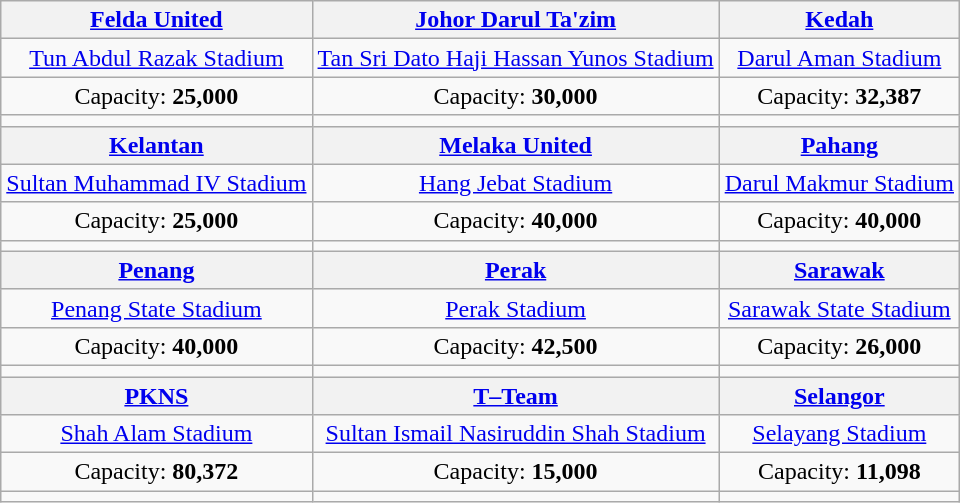<table class="wikitable" style="text-align:center">
<tr>
<th><a href='#'>Felda United</a></th>
<th><a href='#'>Johor Darul Ta'zim</a></th>
<th><a href='#'>Kedah</a></th>
</tr>
<tr>
<td><a href='#'>Tun Abdul Razak Stadium</a></td>
<td><a href='#'>Tan Sri Dato Haji Hassan Yunos Stadium</a></td>
<td><a href='#'>Darul Aman Stadium</a></td>
</tr>
<tr>
<td>Capacity: <strong>25,000</strong></td>
<td>Capacity: <strong>30,000</strong></td>
<td>Capacity: <strong>32,387</strong></td>
</tr>
<tr>
<td></td>
<td></td>
<td></td>
</tr>
<tr>
<th><a href='#'>Kelantan</a></th>
<th><a href='#'>Melaka United</a></th>
<th><a href='#'>Pahang</a></th>
</tr>
<tr>
<td><a href='#'>Sultan Muhammad IV Stadium</a></td>
<td><a href='#'>Hang Jebat Stadium</a></td>
<td><a href='#'>Darul Makmur Stadium</a></td>
</tr>
<tr>
<td>Capacity: <strong>25,000</strong></td>
<td>Capacity: <strong>40,000</strong></td>
<td>Capacity: <strong>40,000</strong></td>
</tr>
<tr>
<td></td>
<td></td>
<td></td>
</tr>
<tr>
<th><a href='#'>Penang</a></th>
<th><a href='#'>Perak</a></th>
<th><a href='#'>Sarawak</a></th>
</tr>
<tr>
<td><a href='#'>Penang State Stadium</a></td>
<td><a href='#'>Perak Stadium</a></td>
<td><a href='#'>Sarawak State Stadium</a></td>
</tr>
<tr>
<td>Capacity: <strong>40,000</strong></td>
<td>Capacity: <strong>42,500</strong></td>
<td>Capacity: <strong>26,000</strong></td>
</tr>
<tr>
<td></td>
<td></td>
<td></td>
</tr>
<tr>
<th><a href='#'>PKNS</a></th>
<th><a href='#'>T–Team</a></th>
<th><a href='#'>Selangor</a></th>
</tr>
<tr>
<td><a href='#'>Shah Alam Stadium</a></td>
<td><a href='#'>Sultan Ismail Nasiruddin Shah Stadium</a></td>
<td><a href='#'>Selayang Stadium</a></td>
</tr>
<tr>
<td>Capacity: <strong>80,372</strong></td>
<td>Capacity: <strong>15,000</strong></td>
<td>Capacity: <strong>11,098</strong></td>
</tr>
<tr>
<td></td>
<td></td>
<td></td>
</tr>
</table>
